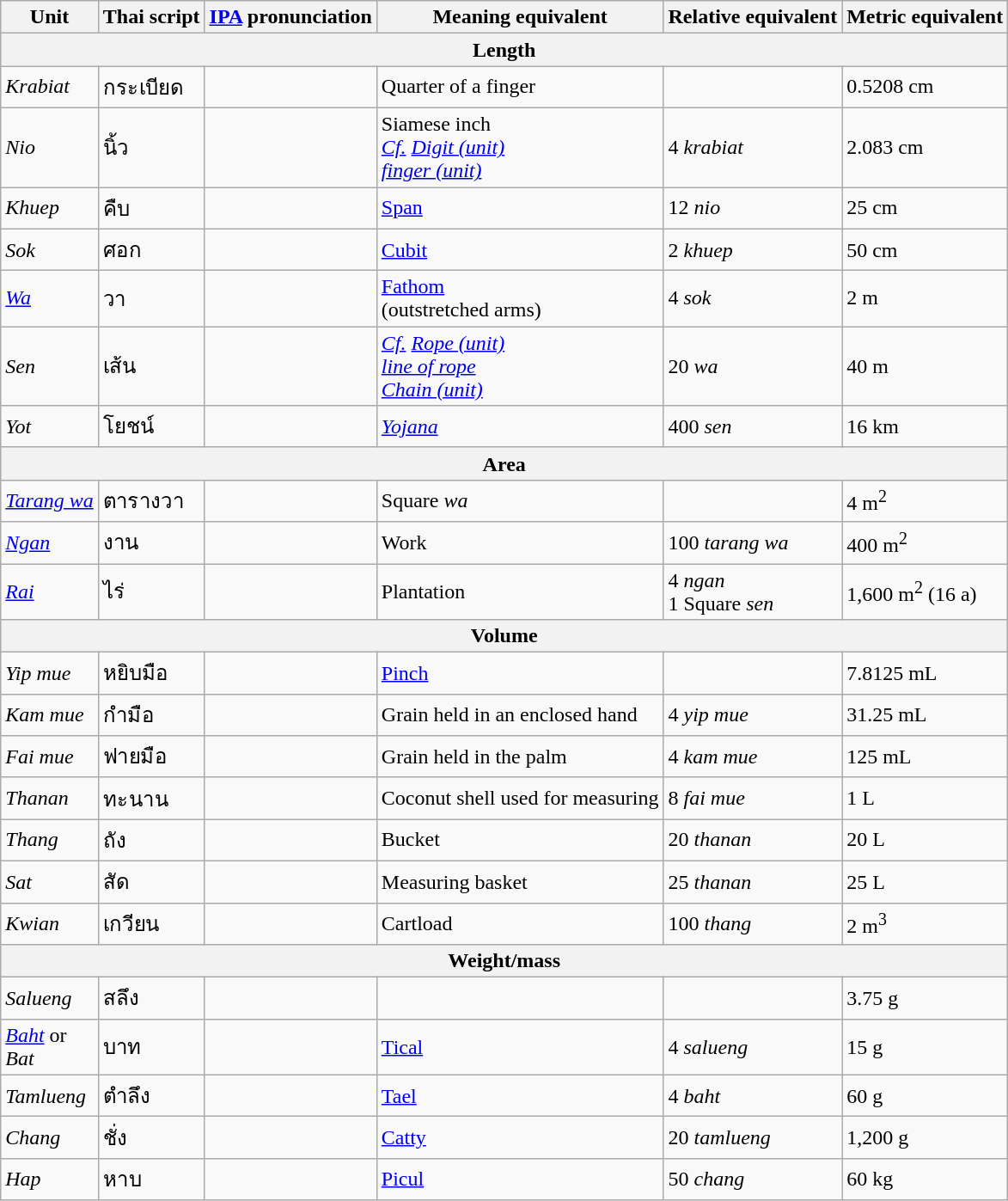<table class="wikitable">
<tr>
<th>Unit</th>
<th>Thai script</th>
<th><a href='#'>IPA</a> pronunciation</th>
<th>Meaning equivalent</th>
<th>Relative equivalent</th>
<th>Metric equivalent</th>
</tr>
<tr>
<th colspan="6">Length</th>
</tr>
<tr>
<td><em>Krabiat</em></td>
<td>กระเบียด</td>
<td></td>
<td>Quarter of a finger</td>
<td></td>
<td>0.5208 cm</td>
</tr>
<tr>
<td><em>Nio</em></td>
<td>นิ้ว</td>
<td></td>
<td>Siamese inch<br><em><a href='#'>Cf.</a> <a href='#'>Digit (unit)</a><br><a href='#'>finger (unit)</a></em></td>
<td>4 <em>krabiat</em></td>
<td>2.083 cm</td>
</tr>
<tr>
<td><em>Khuep</em></td>
<td>คืบ</td>
<td></td>
<td><a href='#'>Span</a></td>
<td>12 <em>nio</em></td>
<td>25 cm</td>
</tr>
<tr>
<td><em>Sok</em></td>
<td>ศอก</td>
<td></td>
<td><a href='#'>Cubit</a></td>
<td>2 <em>khuep</em></td>
<td>50 cm</td>
</tr>
<tr>
<td><em><a href='#'>Wa</a></em></td>
<td>วา</td>
<td></td>
<td><a href='#'>Fathom</a> <br>(outstretched arms)</td>
<td>4 <em>sok</em></td>
<td>2 m</td>
</tr>
<tr>
<td><em>Sen</em></td>
<td>เส้น</td>
<td></td>
<td><em><a href='#'>Cf.</a> <a href='#'>Rope (unit)</a><br><a href='#'>line of rope</a></em> <br><a href='#'><em>Chain (unit)</em></a></td>
<td>20 <em>wa</em></td>
<td>40 m</td>
</tr>
<tr>
<td><em>Yot</em></td>
<td>โยชน์</td>
<td></td>
<td><em><a href='#'>Yojana</a></em></td>
<td>400 <em>sen</em></td>
<td>16 km </td>
</tr>
<tr>
<th colspan="6">Area</th>
</tr>
<tr>
<td><em><a href='#'>Tarang wa</a></em></td>
<td>ตารางวา</td>
<td></td>
<td>Square <em>wa</em></td>
<td></td>
<td>4 m<sup>2</sup></td>
</tr>
<tr>
<td><em><a href='#'>Ngan</a></em></td>
<td>งาน</td>
<td></td>
<td>Work</td>
<td>100 <em>tarang wa</em></td>
<td>400 m<sup>2</sup></td>
</tr>
<tr>
<td><em><a href='#'>Rai</a></em></td>
<td>ไร่</td>
<td></td>
<td>Plantation</td>
<td>4 <em>ngan</em><br>1 Square <em>sen</em></td>
<td>1,600 m<sup>2</sup> (16 a)</td>
</tr>
<tr>
<th colspan="6">Volume</th>
</tr>
<tr>
<td><em>Yip mue</em></td>
<td>หยิบมือ</td>
<td></td>
<td><a href='#'>Pinch</a></td>
<td></td>
<td>7.8125 mL</td>
</tr>
<tr>
<td><em>Kam mue</em></td>
<td>กำมือ</td>
<td></td>
<td>Grain held in an enclosed hand</td>
<td>4 <em>yip mue</em></td>
<td>31.25 mL</td>
</tr>
<tr>
<td><em>Fai mue</em></td>
<td>ฟายมือ</td>
<td></td>
<td>Grain held in the palm</td>
<td>4 <em>kam mue</em></td>
<td>125 mL</td>
</tr>
<tr>
<td><em>Thanan</em></td>
<td>ทะนาน</td>
<td></td>
<td>Coconut shell used for measuring</td>
<td>8 <em>fai mue</em></td>
<td>1 L</td>
</tr>
<tr>
<td><em>Thang</em></td>
<td>ถัง</td>
<td></td>
<td>Bucket</td>
<td>20 <em>thanan</em></td>
<td>20 L</td>
</tr>
<tr>
<td><em>Sat</em></td>
<td>สัด</td>
<td></td>
<td>Measuring basket</td>
<td>25 <em>thanan</em></td>
<td>25 L</td>
</tr>
<tr>
<td><em>Kwian</em></td>
<td>เกวียน</td>
<td></td>
<td>Cartload</td>
<td>100 <em>thang</em></td>
<td>2 m<sup>3</sup></td>
</tr>
<tr>
<th colspan="6">Weight/mass</th>
</tr>
<tr>
<td><em>Salueng</em></td>
<td>สลึง</td>
<td></td>
<td></td>
<td></td>
<td>3.75 g</td>
</tr>
<tr>
<td><em><a href='#'>Baht</a></em> or <br> <em>Bat</em></td>
<td>บาท</td>
<td></td>
<td><a href='#'>Tical</a></td>
<td>4 <em>salueng</em></td>
<td>15 g</td>
</tr>
<tr>
<td><em>Tamlueng</em></td>
<td>ตำลึง</td>
<td></td>
<td><a href='#'>Tael</a></td>
<td>4 <em>baht</em></td>
<td>60 g</td>
</tr>
<tr>
<td><em>Chang</em></td>
<td>ชั่ง</td>
<td></td>
<td><a href='#'>Catty</a></td>
<td>20 <em>tamlueng</em></td>
<td>1,200 g</td>
</tr>
<tr>
<td><em>Hap</em></td>
<td>หาบ</td>
<td></td>
<td><a href='#'>Picul</a></td>
<td>50 <em>chang</em></td>
<td>60 kg</td>
</tr>
</table>
